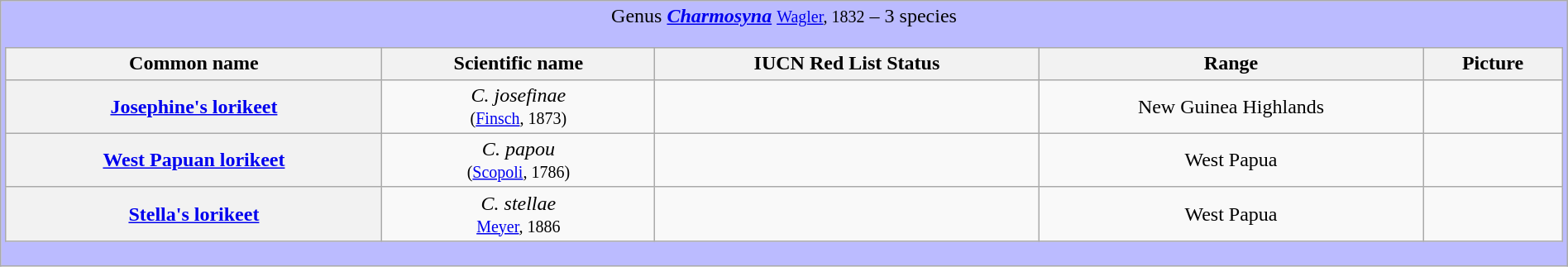<table class="wikitable" style="width:100%;text-align:center">
<tr>
<td colspan="100%" align="center" bgcolor="#BBBBFF">Genus <strong><em><a href='#'>Charmosyna</a></em></strong> <small><a href='#'>Wagler</a>, 1832</small> – 3 species<br><table class="wikitable sortable" style="width:100%;text-align:center">
<tr>
<th scope="col">Common name</th>
<th scope="col">Scientific name</th>
<th scope="col">IUCN Red List Status</th>
<th scope="col" class="unsortable">Range</th>
<th scope="col" class="unsortable">Picture</th>
</tr>
<tr>
<th scope="row"><a href='#'>Josephine's lorikeet</a></th>
<td><em>C. josefinae</em> <br><small>(<a href='#'>Finsch</a>, 1873)</small></td>
<td></td>
<td>New Guinea Highlands</td>
<td></td>
</tr>
<tr>
<th scope="row"><a href='#'>West Papuan lorikeet</a></th>
<td><em>C. papou</em> <br><small>(<a href='#'>Scopoli</a>, 1786)</small></td>
<td></td>
<td>West Papua</td>
<td></td>
</tr>
<tr>
<th scope="row"><a href='#'>Stella's lorikeet</a></th>
<td><em>C. stellae</em> <br><small><a href='#'>Meyer</a>, 1886</small></td>
<td></td>
<td>West Papua</td>
<td></td>
</tr>
</table>
</td>
</tr>
</table>
